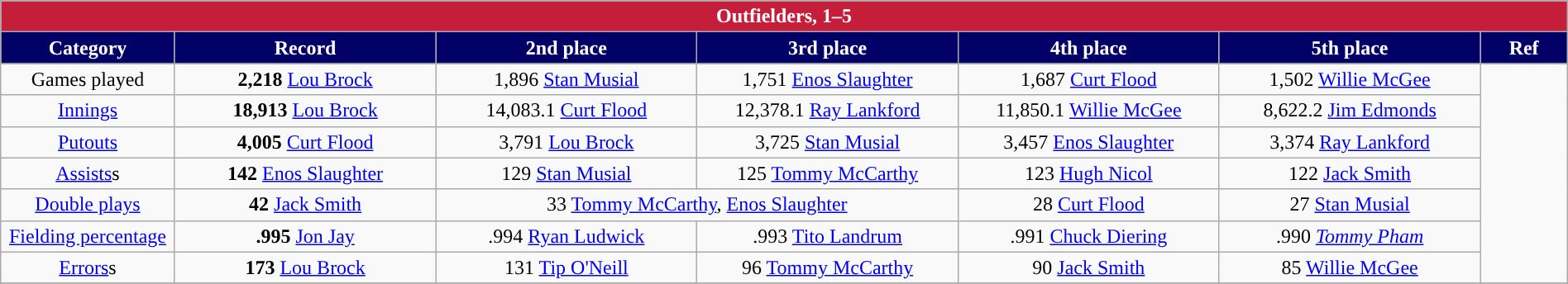<table class="wikitable" style="text-align:center; width:100%">
<tr>
<th colspan=7 style="background:#C41E3A;color:#FFFFFF;">Outfielders, 1–5</th>
</tr>
<tr>
<th scope="col" width=10% style="background:#000066;color:#FFFFFF;">Category</th>
<th scope="col" width=15% style="background:#000066;color:#FFFFFF;">Record</th>
<th scope="col" width=15% style="background:#000066;color:#FFFFFF;">2nd place</th>
<th scope="col" width=15% style="background:#000066;color:#FFFFFF;">3rd place</th>
<th scope="col" width=15% style="background:#000066;color:#FFFFFF;">4th place</th>
<th scope="col" width=15% style="background:#000066;color:#FFFFFF;">5th place</th>
<th scope="col" width=5% style="background:#000066;color:#FFFFFF;">Ref</th>
</tr>
<tr>
<td>Games played</td>
<td><strong>2,218</strong> <a href='#'>Lou Brock</a></td>
<td>1,896 <a href='#'>Stan Musial</a></td>
<td>1,751 <a href='#'>Enos Slaughter</a></td>
<td>1,687 <a href='#'>Curt Flood</a></td>
<td>1,502 <a href='#'>Willie McGee</a></td>
<td rowspan="7" style="text-align: center;"></td>
</tr>
<tr>
<td><a href='#'>Innings</a></td>
<td><strong>18,913</strong> <a href='#'>Lou Brock</a></td>
<td>14,083.1 <a href='#'>Curt Flood</a></td>
<td>12,378.1 <a href='#'>Ray Lankford</a></td>
<td>11,850.1 <a href='#'>Willie McGee</a></td>
<td>8,622.2 <a href='#'>Jim Edmonds</a></td>
</tr>
<tr>
<td><a href='#'>Putouts</a></td>
<td><strong>4,005</strong> <a href='#'>Curt Flood</a></td>
<td>3,791 <a href='#'>Lou Brock</a></td>
<td>3,725 <a href='#'>Stan Musial</a></td>
<td>3,457 <a href='#'>Enos Slaughter</a></td>
<td>3,374 <a href='#'>Ray Lankford</a></td>
</tr>
<tr>
<td><a href='#'>Assists</a>s</td>
<td><strong>142</strong> <a href='#'>Enos Slaughter</a></td>
<td>129 <a href='#'>Stan Musial</a></td>
<td>125 <a href='#'>Tommy McCarthy</a></td>
<td>123 <a href='#'>Hugh Nicol</a></td>
<td>122 <a href='#'>Jack Smith</a></td>
</tr>
<tr>
<td><a href='#'>Double plays</a></td>
<td><strong>42</strong> <a href='#'>Jack Smith</a></td>
<td colspan="2" style="text-align: center;">33 <a href='#'>Tommy McCarthy</a>, <a href='#'>Enos Slaughter</a></td>
<td>28 <a href='#'>Curt Flood</a></td>
<td>27 <a href='#'>Stan Musial</a></td>
</tr>
<tr>
<td><a href='#'>Fielding percentage</a></td>
<td><strong>.995</strong> <a href='#'>Jon Jay</a></td>
<td>.994 <a href='#'>Ryan Ludwick</a></td>
<td>.993 <a href='#'>Tito Landrum</a></td>
<td>.991 <a href='#'>Chuck Diering</a></td>
<td>.990 <em><a href='#'>Tommy Pham</a></em></td>
</tr>
<tr>
<td><a href='#'>Errors</a>s</td>
<td><strong>173</strong> <a href='#'>Lou Brock</a></td>
<td>131 <a href='#'>Tip O'Neill</a></td>
<td>96 <a href='#'>Tommy McCarthy</a></td>
<td>90 <a href='#'>Jack Smith</a></td>
<td>85 <a href='#'>Willie McGee</a></td>
</tr>
<tr>
</tr>
</table>
